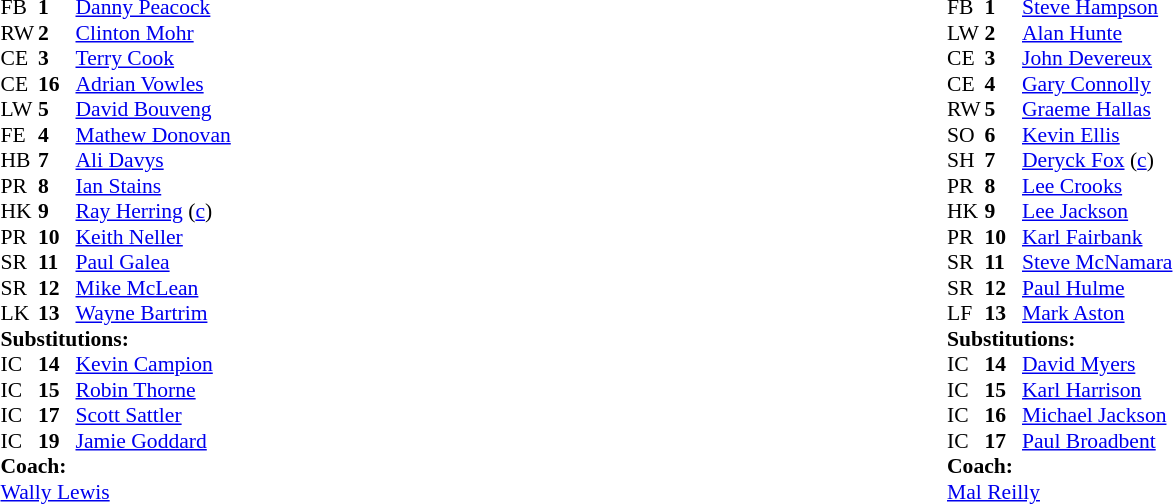<table width="100%">
<tr>
<td valign="top" width="50%"><br><table style="font-size: 90%" cellspacing="0" cellpadding="0">
<tr>
<th width="25"></th>
<th width="25"></th>
</tr>
<tr>
<td>FB</td>
<td><strong>1</strong></td>
<td><a href='#'>Danny Peacock</a></td>
</tr>
<tr>
<td>RW</td>
<td><strong>2</strong></td>
<td><a href='#'>Clinton Mohr</a></td>
</tr>
<tr>
<td>CE</td>
<td><strong>3</strong></td>
<td><a href='#'>Terry Cook</a></td>
</tr>
<tr>
<td>CE</td>
<td><strong>16</strong></td>
<td><a href='#'>Adrian Vowles</a></td>
</tr>
<tr>
<td>LW</td>
<td><strong>5</strong></td>
<td><a href='#'>David Bouveng</a></td>
</tr>
<tr>
<td>FE</td>
<td><strong>4</strong></td>
<td><a href='#'>Mathew Donovan</a></td>
</tr>
<tr>
<td>HB</td>
<td><strong>7</strong></td>
<td><a href='#'>Ali Davys</a></td>
</tr>
<tr>
<td>PR</td>
<td><strong>8</strong></td>
<td><a href='#'>Ian Stains</a></td>
</tr>
<tr>
<td>HK</td>
<td><strong>9</strong></td>
<td><a href='#'>Ray Herring</a> (<a href='#'>c</a>)</td>
</tr>
<tr>
<td>PR</td>
<td><strong>10</strong></td>
<td><a href='#'>Keith Neller</a></td>
</tr>
<tr>
<td>SR</td>
<td><strong>11</strong></td>
<td><a href='#'>Paul Galea</a></td>
</tr>
<tr>
<td>SR</td>
<td><strong>12</strong></td>
<td><a href='#'>Mike McLean</a></td>
</tr>
<tr>
<td>LK</td>
<td><strong>13</strong></td>
<td><a href='#'>Wayne Bartrim</a></td>
</tr>
<tr>
<td colspan=3><strong>Substitutions:</strong></td>
</tr>
<tr>
<td>IC</td>
<td><strong>14</strong></td>
<td><a href='#'>Kevin Campion</a></td>
</tr>
<tr>
<td>IC</td>
<td><strong>15</strong></td>
<td><a href='#'>Robin Thorne</a></td>
</tr>
<tr>
<td>IC</td>
<td><strong>17</strong></td>
<td><a href='#'>Scott Sattler</a></td>
</tr>
<tr>
<td>IC</td>
<td><strong>19</strong></td>
<td><a href='#'>Jamie Goddard</a></td>
</tr>
<tr>
<td colspan=3><strong>Coach:</strong></td>
</tr>
<tr>
<td colspan="4"> <a href='#'>Wally Lewis</a></td>
</tr>
</table>
</td>
<td valign="top" width="50%"><br><table style="font-size: 90%" cellspacing="0" cellpadding="0">
<tr>
<th width="25"></th>
<th width="25"></th>
</tr>
<tr>
<td>FB</td>
<td><strong>1</strong></td>
<td><a href='#'>Steve Hampson</a></td>
</tr>
<tr>
<td>LW</td>
<td><strong>2</strong></td>
<td><a href='#'>Alan Hunte</a></td>
</tr>
<tr>
<td>CE</td>
<td><strong>3</strong></td>
<td><a href='#'>John Devereux</a></td>
</tr>
<tr>
<td>CE</td>
<td><strong>4</strong></td>
<td><a href='#'>Gary Connolly</a></td>
</tr>
<tr>
<td>RW</td>
<td><strong>5</strong></td>
<td><a href='#'>Graeme Hallas</a></td>
</tr>
<tr>
<td>SO</td>
<td><strong>6</strong></td>
<td><a href='#'>Kevin Ellis</a></td>
</tr>
<tr>
<td>SH</td>
<td><strong>7</strong></td>
<td><a href='#'>Deryck Fox</a> (<a href='#'>c</a>)</td>
</tr>
<tr>
<td>PR</td>
<td><strong>8</strong></td>
<td><a href='#'>Lee Crooks</a></td>
</tr>
<tr>
<td>HK</td>
<td><strong>9</strong></td>
<td><a href='#'>Lee Jackson</a></td>
</tr>
<tr>
<td>PR</td>
<td><strong>10</strong></td>
<td><a href='#'>Karl Fairbank</a></td>
</tr>
<tr>
<td>SR</td>
<td><strong>11</strong></td>
<td><a href='#'>Steve McNamara</a></td>
</tr>
<tr>
<td>SR</td>
<td><strong>12</strong></td>
<td><a href='#'>Paul Hulme</a></td>
</tr>
<tr>
<td>LF</td>
<td><strong>13</strong></td>
<td><a href='#'>Mark Aston</a></td>
</tr>
<tr>
<td colspan=3><strong>Substitutions:</strong></td>
</tr>
<tr>
<td>IC</td>
<td><strong>14</strong></td>
<td><a href='#'>David Myers</a></td>
</tr>
<tr>
<td>IC</td>
<td><strong>15</strong></td>
<td><a href='#'>Karl Harrison</a></td>
</tr>
<tr>
<td>IC</td>
<td><strong>16</strong></td>
<td><a href='#'>Michael Jackson</a></td>
</tr>
<tr>
<td>IC</td>
<td><strong>17</strong></td>
<td><a href='#'>Paul Broadbent</a></td>
</tr>
<tr>
<td colspan=3><strong>Coach:</strong></td>
</tr>
<tr>
<td colspan="4"> <a href='#'>Mal Reilly</a></td>
</tr>
</table>
</td>
</tr>
</table>
